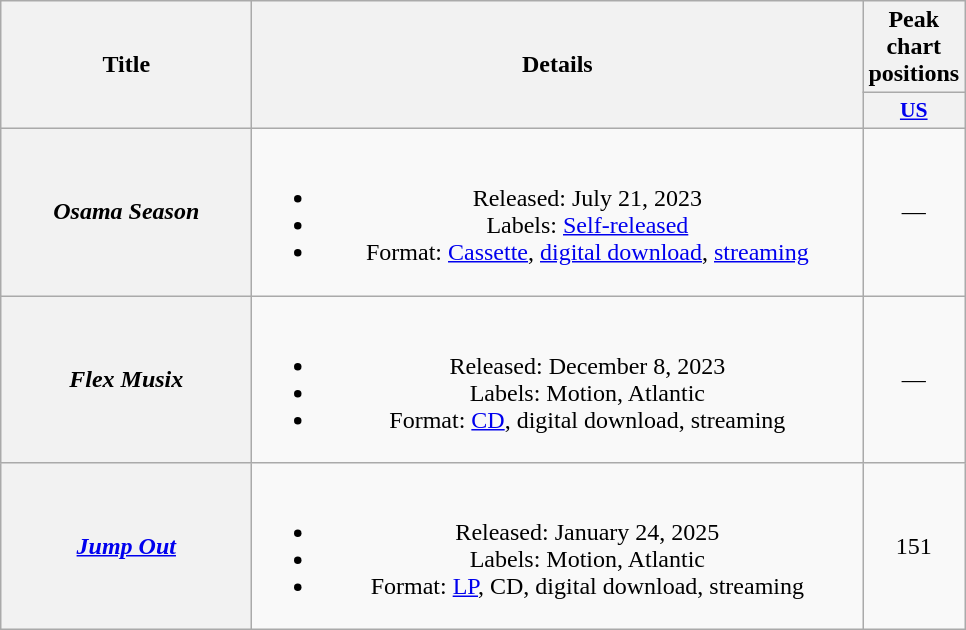<table class="wikitable plainrowheaders" style="text-align:center;">
<tr>
<th scope="col" rowspan="2" style="width:10em;">Title</th>
<th scope="col" rowspan="2" style="width:25em;">Details</th>
<th scope="col" colspan="1">Peak chart positions</th>
</tr>
<tr>
<th scope="col" style="width:2.5em;font-size:90%"><a href='#'>US</a><br></th>
</tr>
<tr>
<th scope="row"><em>Osama Season</em></th>
<td><br><ul><li>Released: July 21, 2023</li><li>Labels: <a href='#'>Self-released</a></li><li>Format: <a href='#'>Cassette</a>, <a href='#'>digital download</a>, <a href='#'>streaming</a></li></ul></td>
<td>—</td>
</tr>
<tr>
<th scope="row"><em>Flex Musix</em></th>
<td><br><ul><li>Released: December 8, 2023</li><li>Labels: Motion, Atlantic</li><li>Format: <a href='#'>CD</a>, digital download, streaming</li></ul></td>
<td>—</td>
</tr>
<tr>
<th scope="row"><em><a href='#'>Jump Out</a></em></th>
<td><br><ul><li>Released: January 24, 2025</li><li>Labels: Motion, Atlantic</li><li>Format: <a href='#'>LP</a>, CD, digital download, streaming</li></ul></td>
<td>151</td>
</tr>
</table>
